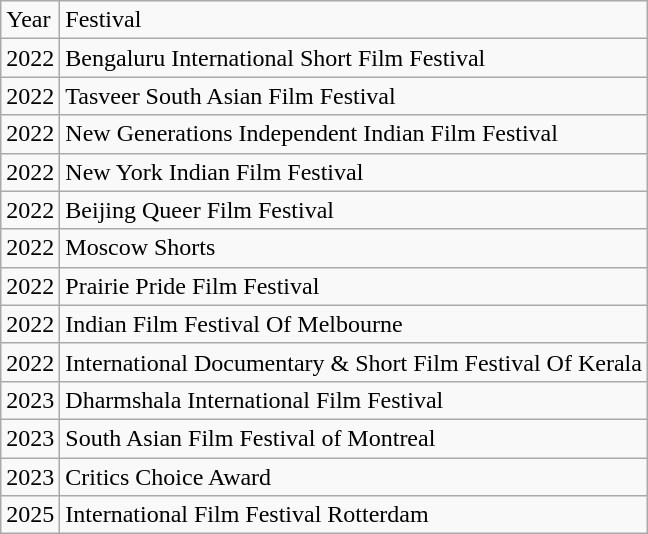<table class="wikitable">
<tr>
<td>Year</td>
<td>Festival</td>
</tr>
<tr>
<td>2022</td>
<td>Bengaluru International Short Film Festival</td>
</tr>
<tr>
<td>2022</td>
<td>Tasveer South Asian Film Festival</td>
</tr>
<tr>
<td>2022</td>
<td>New Generations Independent Indian Film Festival</td>
</tr>
<tr>
<td>2022</td>
<td>New York Indian Film Festival</td>
</tr>
<tr>
<td>2022</td>
<td>Beijing Queer Film Festival</td>
</tr>
<tr>
<td>2022</td>
<td>Moscow Shorts</td>
</tr>
<tr>
<td>2022</td>
<td>Prairie Pride Film Festival</td>
</tr>
<tr>
<td>2022</td>
<td>Indian Film Festival Of Melbourne</td>
</tr>
<tr>
<td>2022</td>
<td>International Documentary & Short Film Festival Of Kerala</td>
</tr>
<tr>
<td>2023</td>
<td>Dharmshala International Film Festival</td>
</tr>
<tr>
<td>2023</td>
<td>South Asian Film Festival of Montreal</td>
</tr>
<tr>
<td>2023</td>
<td>Critics Choice Award</td>
</tr>
<tr>
<td>2025</td>
<td>International Film Festival Rotterdam</td>
</tr>
</table>
